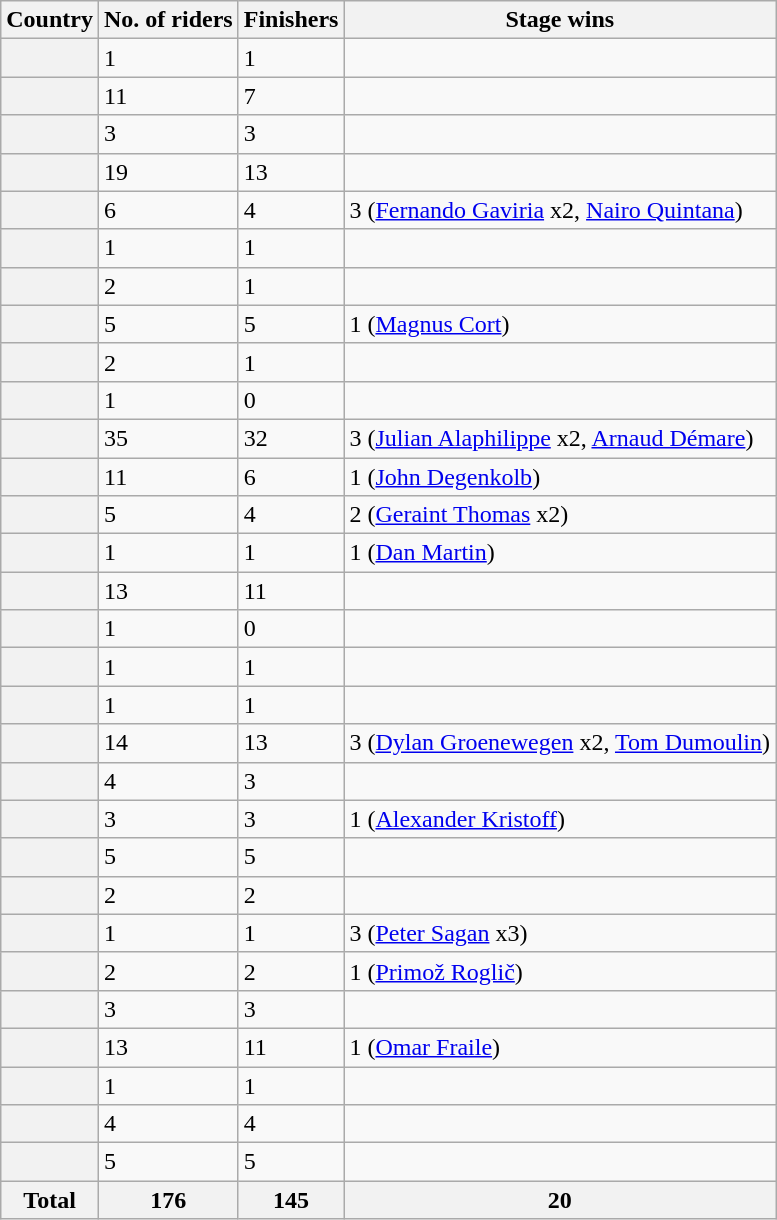<table class="wikitable sortable plainrowheaders">
<tr>
<th scope="col">Country</th>
<th scope="col">No. of riders</th>
<th scope="col">Finishers</th>
<th scope="col">Stage wins</th>
</tr>
<tr>
<th scope="row"></th>
<td>1</td>
<td>1</td>
<td></td>
</tr>
<tr>
<th scope="row"></th>
<td>11</td>
<td>7</td>
<td></td>
</tr>
<tr>
<th scope="row"></th>
<td>3</td>
<td>3</td>
<td></td>
</tr>
<tr>
<th scope="row"></th>
<td>19</td>
<td>13</td>
<td></td>
</tr>
<tr>
<th scope="row"></th>
<td>6</td>
<td>4</td>
<td>3 (<a href='#'>Fernando Gaviria</a> x2, <a href='#'>Nairo Quintana</a>)</td>
</tr>
<tr>
<th scope="row"></th>
<td>1</td>
<td>1</td>
<td></td>
</tr>
<tr>
<th scope="row"></th>
<td>2</td>
<td>1</td>
<td></td>
</tr>
<tr>
<th scope="row"></th>
<td>5</td>
<td>5</td>
<td>1 (<a href='#'>Magnus Cort</a>)</td>
</tr>
<tr>
<th scope="row"></th>
<td>2</td>
<td>1</td>
<td></td>
</tr>
<tr>
<th scope="row"></th>
<td>1</td>
<td>0</td>
<td></td>
</tr>
<tr>
<th scope="row"></th>
<td>35</td>
<td>32</td>
<td>3 (<a href='#'>Julian Alaphilippe</a> x2, <a href='#'>Arnaud Démare</a>)</td>
</tr>
<tr>
<th scope="row"></th>
<td>11</td>
<td>6</td>
<td>1 (<a href='#'>John Degenkolb</a>)</td>
</tr>
<tr>
<th scope="row"></th>
<td>5</td>
<td>4</td>
<td>2 (<a href='#'>Geraint Thomas</a> x2)</td>
</tr>
<tr>
<th scope="row"></th>
<td>1</td>
<td>1</td>
<td>1 (<a href='#'>Dan Martin</a>)</td>
</tr>
<tr>
<th scope="row"></th>
<td>13</td>
<td>11</td>
<td></td>
</tr>
<tr>
<th scope="row"></th>
<td>1</td>
<td>0</td>
<td></td>
</tr>
<tr>
<th scope="row"></th>
<td>1</td>
<td>1</td>
<td></td>
</tr>
<tr>
<th scope="row"></th>
<td>1</td>
<td>1</td>
<td></td>
</tr>
<tr>
<th scope="row"></th>
<td>14</td>
<td>13</td>
<td>3 (<a href='#'>Dylan Groenewegen</a> x2, <a href='#'>Tom Dumoulin</a>)</td>
</tr>
<tr>
<th scope="row"></th>
<td>4</td>
<td>3</td>
<td></td>
</tr>
<tr>
<th scope="row"></th>
<td>3</td>
<td>3</td>
<td>1 (<a href='#'>Alexander Kristoff</a>)</td>
</tr>
<tr>
<th scope="row"></th>
<td>5</td>
<td>5</td>
<td></td>
</tr>
<tr>
<th scope="row"></th>
<td>2</td>
<td>2</td>
<td></td>
</tr>
<tr>
<th scope="row"></th>
<td>1</td>
<td>1</td>
<td>3 (<a href='#'>Peter Sagan</a> x3)</td>
</tr>
<tr>
<th scope="row"></th>
<td>2</td>
<td>2</td>
<td>1 (<a href='#'>Primož Roglič</a>)</td>
</tr>
<tr>
<th scope="row"></th>
<td>3</td>
<td>3</td>
<td></td>
</tr>
<tr>
<th scope="row"></th>
<td>13</td>
<td>11</td>
<td>1 (<a href='#'>Omar Fraile</a>)</td>
</tr>
<tr>
<th scope="row"></th>
<td>1</td>
<td>1</td>
<td></td>
</tr>
<tr>
<th scope="row"></th>
<td>4</td>
<td>4</td>
<td></td>
</tr>
<tr>
<th scope="row"></th>
<td>5</td>
<td>5</td>
<td></td>
</tr>
<tr>
<th scope="row">Total</th>
<th>176</th>
<th>145</th>
<th>20</th>
</tr>
</table>
